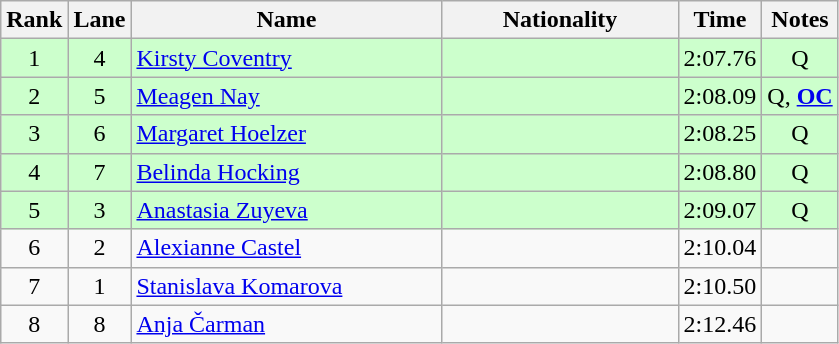<table class="wikitable" style="text-align:center">
<tr>
<th>Rank</th>
<th>Lane</th>
<th width=200>Name</th>
<th width=150>Nationality</th>
<th>Time</th>
<th>Notes</th>
</tr>
<tr bgcolor=ccffcc>
<td>1</td>
<td>4</td>
<td align=left><a href='#'>Kirsty Coventry</a></td>
<td align=left></td>
<td>2:07.76</td>
<td>Q</td>
</tr>
<tr bgcolor=ccffcc>
<td>2</td>
<td>5</td>
<td align=left><a href='#'>Meagen Nay</a></td>
<td align=left></td>
<td>2:08.09</td>
<td>Q, <strong><a href='#'>OC</a></strong></td>
</tr>
<tr bgcolor=ccffcc>
<td>3</td>
<td>6</td>
<td align=left><a href='#'>Margaret Hoelzer</a></td>
<td align=left></td>
<td>2:08.25</td>
<td>Q</td>
</tr>
<tr bgcolor=ccffcc>
<td>4</td>
<td>7</td>
<td align=left><a href='#'>Belinda Hocking</a></td>
<td align=left></td>
<td>2:08.80</td>
<td>Q</td>
</tr>
<tr bgcolor=ccffcc>
<td>5</td>
<td>3</td>
<td align=left><a href='#'>Anastasia Zuyeva</a></td>
<td align=left></td>
<td>2:09.07</td>
<td>Q</td>
</tr>
<tr>
<td>6</td>
<td>2</td>
<td align=left><a href='#'>Alexianne Castel</a></td>
<td align=left></td>
<td>2:10.04</td>
<td></td>
</tr>
<tr>
<td>7</td>
<td>1</td>
<td align=left><a href='#'>Stanislava Komarova</a></td>
<td align=left></td>
<td>2:10.50</td>
<td></td>
</tr>
<tr>
<td>8</td>
<td>8</td>
<td align=left><a href='#'>Anja Čarman</a></td>
<td align=left></td>
<td>2:12.46</td>
<td></td>
</tr>
</table>
